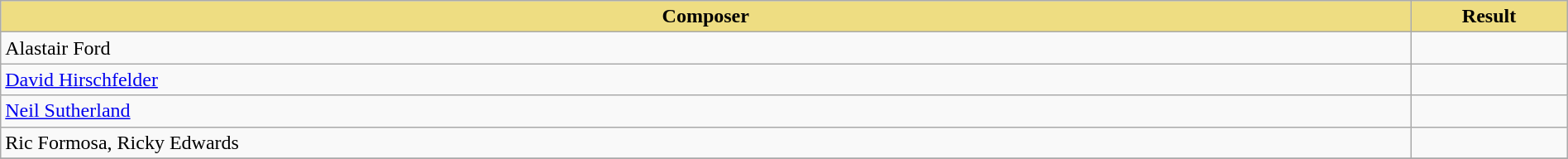<table class="wikitable" width=100%>
<tr>
<th style="width:90%;background:#EEDD82;">Composer</th>
<th style="width:10%;background:#EEDD82;">Result<br></th>
</tr>
<tr>
<td>Alastair Ford</td>
<td></td>
</tr>
<tr>
<td><a href='#'>David Hirschfelder</a></td>
<td></td>
</tr>
<tr>
<td><a href='#'>Neil Sutherland</a></td>
<td></td>
</tr>
<tr>
<td>Ric Formosa, Ricky Edwards</td>
<td></td>
</tr>
<tr>
</tr>
</table>
